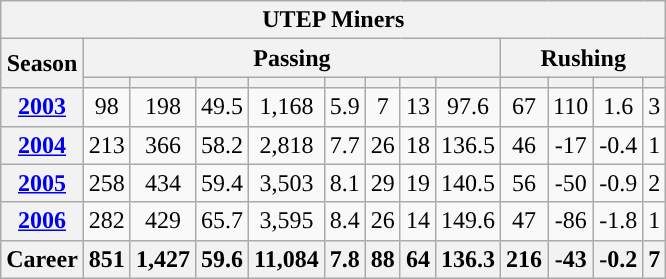<table class="wikitable" style="text-align:center;">
<tr>
<th colspan="13">UTEP Miners</th>
</tr>
<tr>
<th rowspan="2">Season</th>
<th colspan="8">Passing</th>
<th colspan="4">Rushing</th>
</tr>
<tr>
<th></th>
<th></th>
<th></th>
<th></th>
<th></th>
<th></th>
<th></th>
<th></th>
<th></th>
<th></th>
<th></th>
<th></th>
</tr>
<tr>
<th><a href='#'>2003</a></th>
<td>98</td>
<td>198</td>
<td>49.5</td>
<td>1,168</td>
<td>5.9</td>
<td>7</td>
<td>13</td>
<td>97.6</td>
<td>67</td>
<td>110</td>
<td>1.6</td>
<td>3</td>
</tr>
<tr>
<th><a href='#'>2004</a></th>
<td>213</td>
<td>366</td>
<td>58.2</td>
<td>2,818</td>
<td>7.7</td>
<td>26</td>
<td>18</td>
<td>136.5</td>
<td>46</td>
<td>-17</td>
<td>-0.4</td>
<td>1</td>
</tr>
<tr>
<th><a href='#'>2005</a></th>
<td>258</td>
<td>434</td>
<td>59.4</td>
<td>3,503</td>
<td>8.1</td>
<td>29</td>
<td>19</td>
<td>140.5</td>
<td>56</td>
<td>-50</td>
<td>-0.9</td>
<td>2</td>
</tr>
<tr>
<th><a href='#'>2006</a></th>
<td>282</td>
<td>429</td>
<td>65.7</td>
<td>3,595</td>
<td>8.4</td>
<td>26</td>
<td>14</td>
<td>149.6</td>
<td>47</td>
<td>-86</td>
<td>-1.8</td>
<td>1</td>
</tr>
<tr>
<th>Career</th>
<th>851</th>
<th>1,427</th>
<th>59.6</th>
<th>11,084</th>
<th>7.8</th>
<th>88</th>
<th>64</th>
<th>136.3</th>
<th>216</th>
<th>-43</th>
<th>-0.2</th>
<th>7</th>
</tr>
</table>
